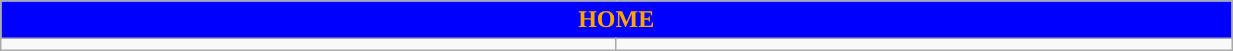<table class="wikitable collapsible collapsed" style="width:65%">
<tr>
<th colspan=7 ! style="color:orange; background:blue">HOME</th>
</tr>
<tr>
<td></td>
<td></td>
</tr>
</table>
